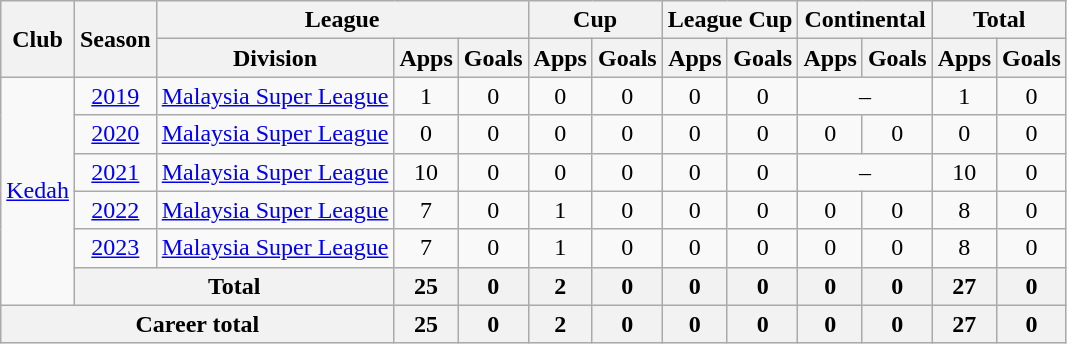<table class=wikitable style="text-align:center">
<tr>
<th rowspan=2>Club</th>
<th rowspan=2>Season</th>
<th colspan=3>League</th>
<th colspan=2>Cup</th>
<th colspan=2>League Cup</th>
<th colspan=2>Continental</th>
<th colspan=2>Total</th>
</tr>
<tr>
<th>Division</th>
<th>Apps</th>
<th>Goals</th>
<th>Apps</th>
<th>Goals</th>
<th>Apps</th>
<th>Goals</th>
<th>Apps</th>
<th>Goals</th>
<th>Apps</th>
<th>Goals</th>
</tr>
<tr>
<td rowspan="6"><a href='#'>Kedah</a></td>
<td><a href='#'>2019</a></td>
<td><a href='#'>Malaysia Super League</a></td>
<td>1</td>
<td>0</td>
<td>0</td>
<td>0</td>
<td>0</td>
<td>0</td>
<td colspan="2">–</td>
<td>1</td>
<td>0</td>
</tr>
<tr>
<td><a href='#'>2020</a></td>
<td><a href='#'>Malaysia Super League</a></td>
<td>0</td>
<td>0</td>
<td>0</td>
<td>0</td>
<td>0</td>
<td>0</td>
<td>0</td>
<td>0</td>
<td>0</td>
<td>0</td>
</tr>
<tr>
<td><a href='#'>2021</a></td>
<td><a href='#'>Malaysia Super League</a></td>
<td>10</td>
<td>0</td>
<td>0</td>
<td>0</td>
<td>0</td>
<td>0</td>
<td colspan="2">–</td>
<td>10</td>
<td>0</td>
</tr>
<tr>
<td><a href='#'>2022</a></td>
<td><a href='#'>Malaysia Super League</a></td>
<td>7</td>
<td>0</td>
<td>1</td>
<td>0</td>
<td>0</td>
<td>0</td>
<td>0</td>
<td>0</td>
<td>8</td>
<td>0</td>
</tr>
<tr>
<td><a href='#'>2023</a></td>
<td><a href='#'>Malaysia Super League</a></td>
<td>7</td>
<td>0</td>
<td>1</td>
<td>0</td>
<td>0</td>
<td>0</td>
<td>0</td>
<td>0</td>
<td>8</td>
<td>0</td>
</tr>
<tr>
<th colspan=2>Total</th>
<th>25</th>
<th>0</th>
<th>2</th>
<th>0</th>
<th>0</th>
<th>0</th>
<th>0</th>
<th>0</th>
<th>27</th>
<th>0</th>
</tr>
<tr>
<th colspan=3>Career total</th>
<th>25</th>
<th>0</th>
<th>2</th>
<th>0</th>
<th>0</th>
<th>0</th>
<th>0</th>
<th>0</th>
<th>27</th>
<th>0</th>
</tr>
</table>
